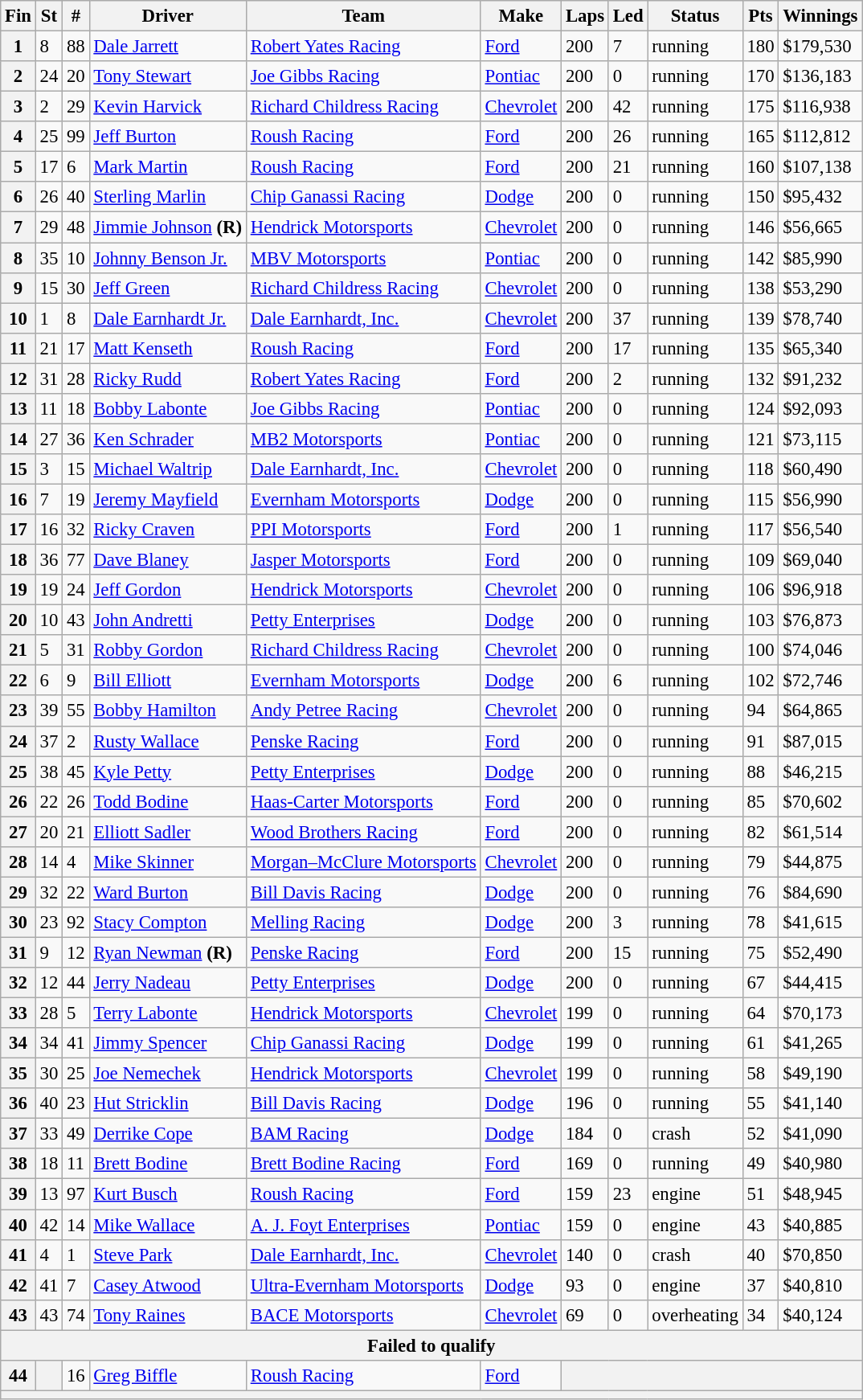<table class="wikitable" style="font-size:95%">
<tr>
<th>Fin</th>
<th>St</th>
<th>#</th>
<th>Driver</th>
<th>Team</th>
<th>Make</th>
<th>Laps</th>
<th>Led</th>
<th>Status</th>
<th>Pts</th>
<th>Winnings</th>
</tr>
<tr>
<th>1</th>
<td>8</td>
<td>88</td>
<td><a href='#'>Dale Jarrett</a></td>
<td><a href='#'>Robert Yates Racing</a></td>
<td><a href='#'>Ford</a></td>
<td>200</td>
<td>7</td>
<td>running</td>
<td>180</td>
<td>$179,530</td>
</tr>
<tr>
<th>2</th>
<td>24</td>
<td>20</td>
<td><a href='#'>Tony Stewart</a></td>
<td><a href='#'>Joe Gibbs Racing</a></td>
<td><a href='#'>Pontiac</a></td>
<td>200</td>
<td>0</td>
<td>running</td>
<td>170</td>
<td>$136,183</td>
</tr>
<tr>
<th>3</th>
<td>2</td>
<td>29</td>
<td><a href='#'>Kevin Harvick</a></td>
<td><a href='#'>Richard Childress Racing</a></td>
<td><a href='#'>Chevrolet</a></td>
<td>200</td>
<td>42</td>
<td>running</td>
<td>175</td>
<td>$116,938</td>
</tr>
<tr>
<th>4</th>
<td>25</td>
<td>99</td>
<td><a href='#'>Jeff Burton</a></td>
<td><a href='#'>Roush Racing</a></td>
<td><a href='#'>Ford</a></td>
<td>200</td>
<td>26</td>
<td>running</td>
<td>165</td>
<td>$112,812</td>
</tr>
<tr>
<th>5</th>
<td>17</td>
<td>6</td>
<td><a href='#'>Mark Martin</a></td>
<td><a href='#'>Roush Racing</a></td>
<td><a href='#'>Ford</a></td>
<td>200</td>
<td>21</td>
<td>running</td>
<td>160</td>
<td>$107,138</td>
</tr>
<tr>
<th>6</th>
<td>26</td>
<td>40</td>
<td><a href='#'>Sterling Marlin</a></td>
<td><a href='#'>Chip Ganassi Racing</a></td>
<td><a href='#'>Dodge</a></td>
<td>200</td>
<td>0</td>
<td>running</td>
<td>150</td>
<td>$95,432</td>
</tr>
<tr>
<th>7</th>
<td>29</td>
<td>48</td>
<td><a href='#'>Jimmie Johnson</a> <strong>(R)</strong></td>
<td><a href='#'>Hendrick Motorsports</a></td>
<td><a href='#'>Chevrolet</a></td>
<td>200</td>
<td>0</td>
<td>running</td>
<td>146</td>
<td>$56,665</td>
</tr>
<tr>
<th>8</th>
<td>35</td>
<td>10</td>
<td><a href='#'>Johnny Benson Jr.</a></td>
<td><a href='#'>MBV Motorsports</a></td>
<td><a href='#'>Pontiac</a></td>
<td>200</td>
<td>0</td>
<td>running</td>
<td>142</td>
<td>$85,990</td>
</tr>
<tr>
<th>9</th>
<td>15</td>
<td>30</td>
<td><a href='#'>Jeff Green</a></td>
<td><a href='#'>Richard Childress Racing</a></td>
<td><a href='#'>Chevrolet</a></td>
<td>200</td>
<td>0</td>
<td>running</td>
<td>138</td>
<td>$53,290</td>
</tr>
<tr>
<th>10</th>
<td>1</td>
<td>8</td>
<td><a href='#'>Dale Earnhardt Jr.</a></td>
<td><a href='#'>Dale Earnhardt, Inc.</a></td>
<td><a href='#'>Chevrolet</a></td>
<td>200</td>
<td>37</td>
<td>running</td>
<td>139</td>
<td>$78,740</td>
</tr>
<tr>
<th>11</th>
<td>21</td>
<td>17</td>
<td><a href='#'>Matt Kenseth</a></td>
<td><a href='#'>Roush Racing</a></td>
<td><a href='#'>Ford</a></td>
<td>200</td>
<td>17</td>
<td>running</td>
<td>135</td>
<td>$65,340</td>
</tr>
<tr>
<th>12</th>
<td>31</td>
<td>28</td>
<td><a href='#'>Ricky Rudd</a></td>
<td><a href='#'>Robert Yates Racing</a></td>
<td><a href='#'>Ford</a></td>
<td>200</td>
<td>2</td>
<td>running</td>
<td>132</td>
<td>$91,232</td>
</tr>
<tr>
<th>13</th>
<td>11</td>
<td>18</td>
<td><a href='#'>Bobby Labonte</a></td>
<td><a href='#'>Joe Gibbs Racing</a></td>
<td><a href='#'>Pontiac</a></td>
<td>200</td>
<td>0</td>
<td>running</td>
<td>124</td>
<td>$92,093</td>
</tr>
<tr>
<th>14</th>
<td>27</td>
<td>36</td>
<td><a href='#'>Ken Schrader</a></td>
<td><a href='#'>MB2 Motorsports</a></td>
<td><a href='#'>Pontiac</a></td>
<td>200</td>
<td>0</td>
<td>running</td>
<td>121</td>
<td>$73,115</td>
</tr>
<tr>
<th>15</th>
<td>3</td>
<td>15</td>
<td><a href='#'>Michael Waltrip</a></td>
<td><a href='#'>Dale Earnhardt, Inc.</a></td>
<td><a href='#'>Chevrolet</a></td>
<td>200</td>
<td>0</td>
<td>running</td>
<td>118</td>
<td>$60,490</td>
</tr>
<tr>
<th>16</th>
<td>7</td>
<td>19</td>
<td><a href='#'>Jeremy Mayfield</a></td>
<td><a href='#'>Evernham Motorsports</a></td>
<td><a href='#'>Dodge</a></td>
<td>200</td>
<td>0</td>
<td>running</td>
<td>115</td>
<td>$56,990</td>
</tr>
<tr>
<th>17</th>
<td>16</td>
<td>32</td>
<td><a href='#'>Ricky Craven</a></td>
<td><a href='#'>PPI Motorsports</a></td>
<td><a href='#'>Ford</a></td>
<td>200</td>
<td>1</td>
<td>running</td>
<td>117</td>
<td>$56,540</td>
</tr>
<tr>
<th>18</th>
<td>36</td>
<td>77</td>
<td><a href='#'>Dave Blaney</a></td>
<td><a href='#'>Jasper Motorsports</a></td>
<td><a href='#'>Ford</a></td>
<td>200</td>
<td>0</td>
<td>running</td>
<td>109</td>
<td>$69,040</td>
</tr>
<tr>
<th>19</th>
<td>19</td>
<td>24</td>
<td><a href='#'>Jeff Gordon</a></td>
<td><a href='#'>Hendrick Motorsports</a></td>
<td><a href='#'>Chevrolet</a></td>
<td>200</td>
<td>0</td>
<td>running</td>
<td>106</td>
<td>$96,918</td>
</tr>
<tr>
<th>20</th>
<td>10</td>
<td>43</td>
<td><a href='#'>John Andretti</a></td>
<td><a href='#'>Petty Enterprises</a></td>
<td><a href='#'>Dodge</a></td>
<td>200</td>
<td>0</td>
<td>running</td>
<td>103</td>
<td>$76,873</td>
</tr>
<tr>
<th>21</th>
<td>5</td>
<td>31</td>
<td><a href='#'>Robby Gordon</a></td>
<td><a href='#'>Richard Childress Racing</a></td>
<td><a href='#'>Chevrolet</a></td>
<td>200</td>
<td>0</td>
<td>running</td>
<td>100</td>
<td>$74,046</td>
</tr>
<tr>
<th>22</th>
<td>6</td>
<td>9</td>
<td><a href='#'>Bill Elliott</a></td>
<td><a href='#'>Evernham Motorsports</a></td>
<td><a href='#'>Dodge</a></td>
<td>200</td>
<td>6</td>
<td>running</td>
<td>102</td>
<td>$72,746</td>
</tr>
<tr>
<th>23</th>
<td>39</td>
<td>55</td>
<td><a href='#'>Bobby Hamilton</a></td>
<td><a href='#'>Andy Petree Racing</a></td>
<td><a href='#'>Chevrolet</a></td>
<td>200</td>
<td>0</td>
<td>running</td>
<td>94</td>
<td>$64,865</td>
</tr>
<tr>
<th>24</th>
<td>37</td>
<td>2</td>
<td><a href='#'>Rusty Wallace</a></td>
<td><a href='#'>Penske Racing</a></td>
<td><a href='#'>Ford</a></td>
<td>200</td>
<td>0</td>
<td>running</td>
<td>91</td>
<td>$87,015</td>
</tr>
<tr>
<th>25</th>
<td>38</td>
<td>45</td>
<td><a href='#'>Kyle Petty</a></td>
<td><a href='#'>Petty Enterprises</a></td>
<td><a href='#'>Dodge</a></td>
<td>200</td>
<td>0</td>
<td>running</td>
<td>88</td>
<td>$46,215</td>
</tr>
<tr>
<th>26</th>
<td>22</td>
<td>26</td>
<td><a href='#'>Todd Bodine</a></td>
<td><a href='#'>Haas-Carter Motorsports</a></td>
<td><a href='#'>Ford</a></td>
<td>200</td>
<td>0</td>
<td>running</td>
<td>85</td>
<td>$70,602</td>
</tr>
<tr>
<th>27</th>
<td>20</td>
<td>21</td>
<td><a href='#'>Elliott Sadler</a></td>
<td><a href='#'>Wood Brothers Racing</a></td>
<td><a href='#'>Ford</a></td>
<td>200</td>
<td>0</td>
<td>running</td>
<td>82</td>
<td>$61,514</td>
</tr>
<tr>
<th>28</th>
<td>14</td>
<td>4</td>
<td><a href='#'>Mike Skinner</a></td>
<td><a href='#'>Morgan–McClure Motorsports</a></td>
<td><a href='#'>Chevrolet</a></td>
<td>200</td>
<td>0</td>
<td>running</td>
<td>79</td>
<td>$44,875</td>
</tr>
<tr>
<th>29</th>
<td>32</td>
<td>22</td>
<td><a href='#'>Ward Burton</a></td>
<td><a href='#'>Bill Davis Racing</a></td>
<td><a href='#'>Dodge</a></td>
<td>200</td>
<td>0</td>
<td>running</td>
<td>76</td>
<td>$84,690</td>
</tr>
<tr>
<th>30</th>
<td>23</td>
<td>92</td>
<td><a href='#'>Stacy Compton</a></td>
<td><a href='#'>Melling Racing</a></td>
<td><a href='#'>Dodge</a></td>
<td>200</td>
<td>3</td>
<td>running</td>
<td>78</td>
<td>$41,615</td>
</tr>
<tr>
<th>31</th>
<td>9</td>
<td>12</td>
<td><a href='#'>Ryan Newman</a> <strong>(R)</strong></td>
<td><a href='#'>Penske Racing</a></td>
<td><a href='#'>Ford</a></td>
<td>200</td>
<td>15</td>
<td>running</td>
<td>75</td>
<td>$52,490</td>
</tr>
<tr>
<th>32</th>
<td>12</td>
<td>44</td>
<td><a href='#'>Jerry Nadeau</a></td>
<td><a href='#'>Petty Enterprises</a></td>
<td><a href='#'>Dodge</a></td>
<td>200</td>
<td>0</td>
<td>running</td>
<td>67</td>
<td>$44,415</td>
</tr>
<tr>
<th>33</th>
<td>28</td>
<td>5</td>
<td><a href='#'>Terry Labonte</a></td>
<td><a href='#'>Hendrick Motorsports</a></td>
<td><a href='#'>Chevrolet</a></td>
<td>199</td>
<td>0</td>
<td>running</td>
<td>64</td>
<td>$70,173</td>
</tr>
<tr>
<th>34</th>
<td>34</td>
<td>41</td>
<td><a href='#'>Jimmy Spencer</a></td>
<td><a href='#'>Chip Ganassi Racing</a></td>
<td><a href='#'>Dodge</a></td>
<td>199</td>
<td>0</td>
<td>running</td>
<td>61</td>
<td>$41,265</td>
</tr>
<tr>
<th>35</th>
<td>30</td>
<td>25</td>
<td><a href='#'>Joe Nemechek</a></td>
<td><a href='#'>Hendrick Motorsports</a></td>
<td><a href='#'>Chevrolet</a></td>
<td>199</td>
<td>0</td>
<td>running</td>
<td>58</td>
<td>$49,190</td>
</tr>
<tr>
<th>36</th>
<td>40</td>
<td>23</td>
<td><a href='#'>Hut Stricklin</a></td>
<td><a href='#'>Bill Davis Racing</a></td>
<td><a href='#'>Dodge</a></td>
<td>196</td>
<td>0</td>
<td>running</td>
<td>55</td>
<td>$41,140</td>
</tr>
<tr>
<th>37</th>
<td>33</td>
<td>49</td>
<td><a href='#'>Derrike Cope</a></td>
<td><a href='#'>BAM Racing</a></td>
<td><a href='#'>Dodge</a></td>
<td>184</td>
<td>0</td>
<td>crash</td>
<td>52</td>
<td>$41,090</td>
</tr>
<tr>
<th>38</th>
<td>18</td>
<td>11</td>
<td><a href='#'>Brett Bodine</a></td>
<td><a href='#'>Brett Bodine Racing</a></td>
<td><a href='#'>Ford</a></td>
<td>169</td>
<td>0</td>
<td>running</td>
<td>49</td>
<td>$40,980</td>
</tr>
<tr>
<th>39</th>
<td>13</td>
<td>97</td>
<td><a href='#'>Kurt Busch</a></td>
<td><a href='#'>Roush Racing</a></td>
<td><a href='#'>Ford</a></td>
<td>159</td>
<td>23</td>
<td>engine</td>
<td>51</td>
<td>$48,945</td>
</tr>
<tr>
<th>40</th>
<td>42</td>
<td>14</td>
<td><a href='#'>Mike Wallace</a></td>
<td><a href='#'>A. J. Foyt Enterprises</a></td>
<td><a href='#'>Pontiac</a></td>
<td>159</td>
<td>0</td>
<td>engine</td>
<td>43</td>
<td>$40,885</td>
</tr>
<tr>
<th>41</th>
<td>4</td>
<td>1</td>
<td><a href='#'>Steve Park</a></td>
<td><a href='#'>Dale Earnhardt, Inc.</a></td>
<td><a href='#'>Chevrolet</a></td>
<td>140</td>
<td>0</td>
<td>crash</td>
<td>40</td>
<td>$70,850</td>
</tr>
<tr>
<th>42</th>
<td>41</td>
<td>7</td>
<td><a href='#'>Casey Atwood</a></td>
<td><a href='#'>Ultra-Evernham Motorsports</a></td>
<td><a href='#'>Dodge</a></td>
<td>93</td>
<td>0</td>
<td>engine</td>
<td>37</td>
<td>$40,810</td>
</tr>
<tr>
<th>43</th>
<td>43</td>
<td>74</td>
<td><a href='#'>Tony Raines</a></td>
<td><a href='#'>BACE Motorsports</a></td>
<td><a href='#'>Chevrolet</a></td>
<td>69</td>
<td>0</td>
<td>overheating</td>
<td>34</td>
<td>$40,124</td>
</tr>
<tr>
<th colspan="11">Failed to qualify</th>
</tr>
<tr>
<th>44</th>
<th></th>
<td>16</td>
<td><a href='#'>Greg Biffle</a></td>
<td><a href='#'>Roush Racing</a></td>
<td><a href='#'>Ford</a></td>
<th colspan="5"></th>
</tr>
<tr>
<th colspan="11"></th>
</tr>
</table>
